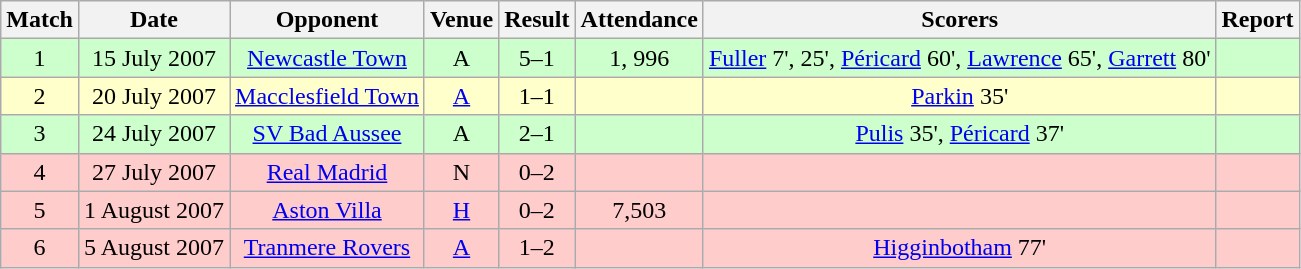<table class="wikitable" style="font-size:100%; text-align:center">
<tr>
<th>Match</th>
<th>Date</th>
<th>Opponent</th>
<th>Venue</th>
<th>Result</th>
<th>Attendance</th>
<th>Scorers</th>
<th>Report</th>
</tr>
<tr style="background: #CCFFCC;">
<td>1</td>
<td>15 July 2007</td>
<td><a href='#'>Newcastle Town</a></td>
<td>A</td>
<td>5–1</td>
<td>1, 996</td>
<td><a href='#'>Fuller</a> 7', 25', <a href='#'>Péricard</a> 60', <a href='#'>Lawrence</a> 65', <a href='#'>Garrett</a> 80'</td>
<td></td>
</tr>
<tr style="background: #FFFFCC;">
<td>2</td>
<td>20 July 2007</td>
<td><a href='#'>Macclesfield Town</a></td>
<td><a href='#'>A</a></td>
<td>1–1</td>
<td></td>
<td><a href='#'>Parkin</a> 35'</td>
<td></td>
</tr>
<tr style="background: #CCFFCC;">
<td>3</td>
<td>24 July 2007</td>
<td><a href='#'>SV Bad Aussee</a></td>
<td>A</td>
<td>2–1</td>
<td></td>
<td><a href='#'>Pulis</a> 35', <a href='#'>Péricard</a> 37'</td>
<td></td>
</tr>
<tr style="background: #FFCCCC;">
<td>4</td>
<td>27 July 2007</td>
<td><a href='#'>Real Madrid</a></td>
<td>N</td>
<td>0–2</td>
<td></td>
<td></td>
<td></td>
</tr>
<tr style="background: #FFCCCC;">
<td>5</td>
<td>1 August 2007</td>
<td><a href='#'>Aston Villa</a></td>
<td><a href='#'>H</a></td>
<td>0–2</td>
<td>7,503</td>
<td></td>
<td></td>
</tr>
<tr style="background: #FFCCCC;">
<td>6</td>
<td>5 August 2007</td>
<td><a href='#'>Tranmere Rovers</a></td>
<td><a href='#'>A</a></td>
<td>1–2</td>
<td></td>
<td><a href='#'>Higginbotham</a> 77'</td>
<td></td>
</tr>
</table>
